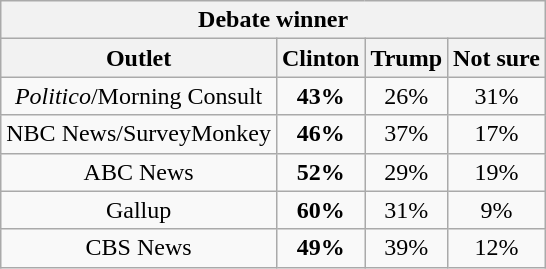<table class="wikitable sortable floatright" style="text-align:center;">
<tr>
<th Winner; colspan = 4>Debate winner</th>
</tr>
<tr>
<th>Outlet</th>
<th>Clinton</th>
<th>Trump</th>
<th>Not sure</th>
</tr>
<tr>
<td><em>Politico</em>/Morning Consult</td>
<td><strong>43%</strong></td>
<td>26%</td>
<td>31%</td>
</tr>
<tr>
<td>NBC News/SurveyMonkey</td>
<td><strong>46%</strong></td>
<td>37%</td>
<td>17%</td>
</tr>
<tr>
<td>ABC News</td>
<td><strong>52%</strong></td>
<td>29%</td>
<td>19%</td>
</tr>
<tr>
<td>Gallup</td>
<td><strong>60%</strong></td>
<td>31%</td>
<td>9%</td>
</tr>
<tr>
<td>CBS News</td>
<td><strong>49%</strong></td>
<td>39%</td>
<td>12%</td>
</tr>
</table>
